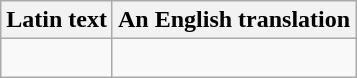<table class="wikitable">
<tr>
<th>Latin text</th>
<th>An English translation</th>
</tr>
<tr>
<td><br></td>
<td><br></td>
</tr>
</table>
